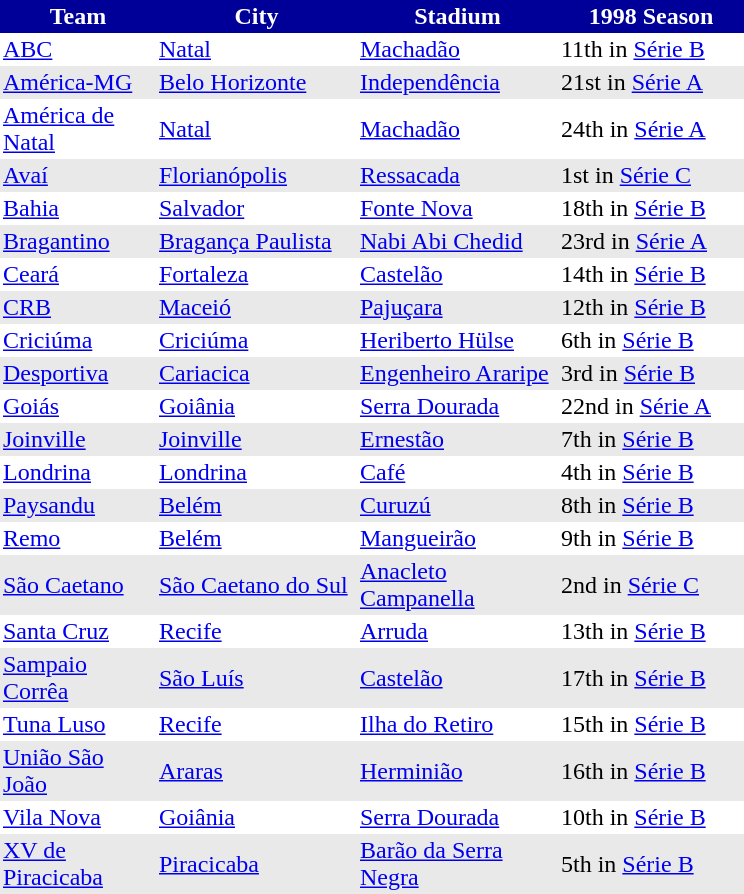<table border="0,75" cellpadding="2" style="border-collapse: collapse;">
<tr>
<th style="background: #009; color: #fff;width:100px">Team</th>
<th style="background: #009; color: #fff;width:130px">City</th>
<th style="background: #009; color: #fff;width:130px">Stadium</th>
<th style="background: #009; color: #fff;width:120px">1998 Season</th>
</tr>
<tr style="background:white; color:black">
<td><a href='#'>ABC</a></td>
<td><a href='#'>Natal</a></td>
<td><a href='#'>Machadão</a></td>
<td>11th in <a href='#'>Série B</a></td>
</tr>
<tr style="background:#e9e9e9; color:black">
<td><a href='#'>América-MG</a></td>
<td><a href='#'>Belo Horizonte</a></td>
<td><a href='#'>Independência</a></td>
<td>21st in <a href='#'>Série A</a></td>
</tr>
<tr style="background:white; color:black">
<td><a href='#'>América de Natal</a></td>
<td><a href='#'>Natal</a></td>
<td><a href='#'>Machadão</a></td>
<td>24th in <a href='#'>Série A</a></td>
</tr>
<tr style="background:#e9e9e9; color:black">
<td><a href='#'>Avaí</a></td>
<td><a href='#'>Florianópolis</a></td>
<td><a href='#'>Ressacada</a></td>
<td>1st in <a href='#'>Série C</a></td>
</tr>
<tr style="background:white; color:black">
<td><a href='#'>Bahia</a></td>
<td><a href='#'>Salvador</a></td>
<td><a href='#'>Fonte Nova</a></td>
<td>18th in <a href='#'>Série B</a></td>
</tr>
<tr style="background:#e9e9e9; color:black">
<td><a href='#'>Bragantino</a></td>
<td><a href='#'>Bragança Paulista</a></td>
<td><a href='#'>Nabi Abi Chedid</a></td>
<td>23rd in <a href='#'>Série A</a></td>
</tr>
<tr style="background:white; color:black">
<td><a href='#'>Ceará</a></td>
<td><a href='#'>Fortaleza</a></td>
<td><a href='#'>Castelão</a></td>
<td>14th in <a href='#'>Série B</a></td>
</tr>
<tr style="background:#e9e9e9; color:black">
<td><a href='#'>CRB</a></td>
<td><a href='#'>Maceió</a></td>
<td><a href='#'>Pajuçara</a></td>
<td>12th in <a href='#'>Série B</a></td>
</tr>
<tr style="background:white; color:black">
<td><a href='#'>Criciúma</a></td>
<td><a href='#'>Criciúma</a></td>
<td><a href='#'>Heriberto Hülse</a></td>
<td>6th in <a href='#'>Série B</a></td>
</tr>
<tr style="background:#e9e9e9; color:black">
<td><a href='#'>Desportiva</a></td>
<td><a href='#'>Cariacica</a></td>
<td><a href='#'>Engenheiro Araripe</a></td>
<td>3rd in <a href='#'>Série B</a></td>
</tr>
<tr style="background:white; color:black">
<td><a href='#'>Goiás</a></td>
<td><a href='#'>Goiânia</a></td>
<td><a href='#'>Serra Dourada</a></td>
<td>22nd in <a href='#'>Série A</a></td>
</tr>
<tr style="background:#e9e9e9; color:black">
<td><a href='#'>Joinville</a></td>
<td><a href='#'>Joinville</a></td>
<td><a href='#'>Ernestão</a></td>
<td>7th in <a href='#'>Série B</a></td>
</tr>
<tr style="background:white; color:black">
<td><a href='#'>Londrina</a></td>
<td><a href='#'>Londrina</a></td>
<td><a href='#'>Café</a></td>
<td>4th in <a href='#'>Série B</a></td>
</tr>
<tr style="background:#e9e9e9; color:black">
<td><a href='#'>Paysandu</a></td>
<td><a href='#'>Belém</a></td>
<td><a href='#'>Curuzú</a></td>
<td>8th in <a href='#'>Série B</a></td>
</tr>
<tr style="background:white; color:black">
<td><a href='#'>Remo</a></td>
<td><a href='#'>Belém</a></td>
<td><a href='#'>Mangueirão</a></td>
<td>9th in <a href='#'>Série B</a></td>
</tr>
<tr style="background:#e9e9e9; color:black">
<td><a href='#'>São Caetano</a></td>
<td><a href='#'>São Caetano do Sul</a></td>
<td><a href='#'>Anacleto Campanella</a></td>
<td>2nd in <a href='#'>Série C</a></td>
</tr>
<tr style="background:white; color:black">
<td><a href='#'>Santa Cruz</a></td>
<td><a href='#'>Recife</a></td>
<td><a href='#'>Arruda</a></td>
<td>13th in <a href='#'>Série B</a></td>
</tr>
<tr style="background:#e9e9e9; color:black">
<td><a href='#'>Sampaio Corrêa</a></td>
<td><a href='#'>São Luís</a></td>
<td><a href='#'>Castelão</a></td>
<td>17th in <a href='#'>Série B</a></td>
</tr>
<tr style="background:white; color:black">
<td><a href='#'>Tuna Luso</a></td>
<td><a href='#'>Recife</a></td>
<td><a href='#'>Ilha do Retiro</a></td>
<td>15th in <a href='#'>Série B</a></td>
</tr>
<tr style="background:#e9e9e9; color:black">
<td><a href='#'>União São João</a></td>
<td><a href='#'>Araras</a></td>
<td><a href='#'>Herminião</a></td>
<td>16th in <a href='#'>Série B</a></td>
</tr>
<tr style="background:white; color:black">
<td><a href='#'>Vila Nova</a></td>
<td><a href='#'>Goiânia</a></td>
<td><a href='#'>Serra Dourada</a></td>
<td>10th in <a href='#'>Série B</a></td>
</tr>
<tr style="background:#e9e9e9; color:black">
<td><a href='#'>XV de Piracicaba</a></td>
<td><a href='#'>Piracicaba</a></td>
<td><a href='#'>Barão da Serra Negra</a></td>
<td>5th in <a href='#'>Série B</a></td>
</tr>
<tr>
</tr>
</table>
